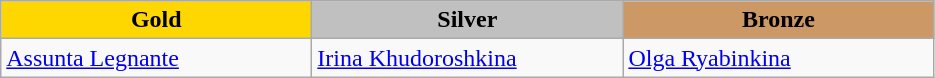<table class="wikitable" style="text-align:left">
<tr align="center">
<td width=200 bgcolor=gold><strong>Gold</strong></td>
<td width=200 bgcolor=silver><strong>Silver</strong></td>
<td width=200 bgcolor=CC9966><strong>Bronze</strong></td>
</tr>
<tr>
<td><a href='#'>Assunta Legnante</a><br><em></em></td>
<td><a href='#'>Irina Khudoroshkina</a><br><em></em></td>
<td><a href='#'>Olga Ryabinkina</a><br><em></em></td>
</tr>
</table>
